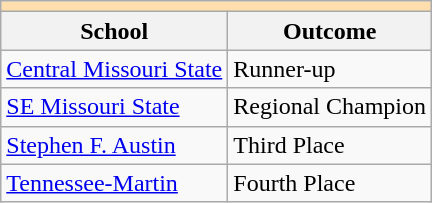<table class="wikitable" style="float:left; margin-right:1em;">
<tr>
<th colspan="3" style="background:#ffdead;"></th>
</tr>
<tr>
<th>School</th>
<th>Outcome</th>
</tr>
<tr>
<td><a href='#'>Central Missouri State</a></td>
<td>Runner-up</td>
</tr>
<tr>
<td><a href='#'>SE Missouri State</a></td>
<td>Regional Champion</td>
</tr>
<tr>
<td><a href='#'>Stephen F. Austin</a></td>
<td>Third Place</td>
</tr>
<tr>
<td><a href='#'>Tennessee-Martin</a></td>
<td>Fourth Place</td>
</tr>
</table>
